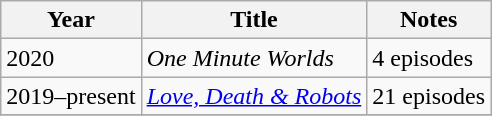<table class="wikitable" style="text-align:left">
<tr>
<th>Year</th>
<th>Title</th>
<th>Notes</th>
</tr>
<tr>
<td>2020</td>
<td><em>One Minute Worlds</em></td>
<td>4 episodes</td>
</tr>
<tr>
<td>2019–present</td>
<td><em><a href='#'>Love, Death & Robots</a></em></td>
<td>21 episodes</td>
</tr>
<tr>
</tr>
</table>
